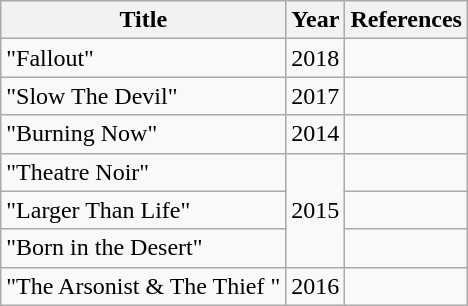<table class="wikitable">
<tr>
<th>Title</th>
<th>Year</th>
<th>References</th>
</tr>
<tr>
<td>"Fallout"</td>
<td>2018</td>
<td></td>
</tr>
<tr>
<td>"Slow The Devil"</td>
<td>2017</td>
<td></td>
</tr>
<tr>
<td>"Burning Now"</td>
<td>2014</td>
<td></td>
</tr>
<tr>
<td>"Theatre Noir"</td>
<td rowspan="3">2015</td>
<td></td>
</tr>
<tr>
<td>"Larger Than Life"</td>
<td></td>
</tr>
<tr>
<td>"Born in the Desert"</td>
<td></td>
</tr>
<tr>
<td>"The Arsonist & The Thief "</td>
<td>2016</td>
<td></td>
</tr>
</table>
